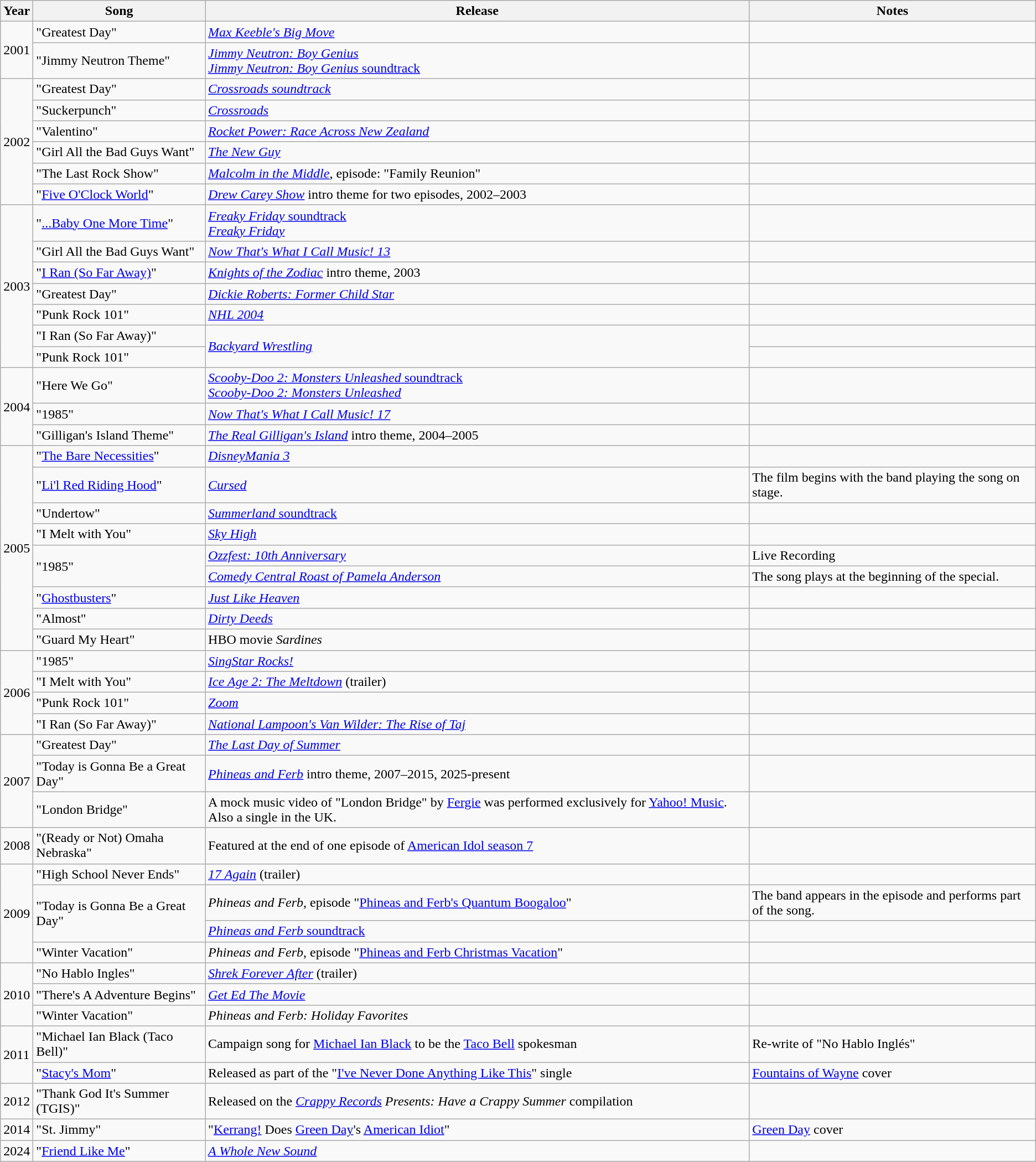<table class="wikitable">
<tr>
<th>Year</th>
<th>Song</th>
<th>Release</th>
<th>Notes</th>
</tr>
<tr>
<td rowspan="2">2001</td>
<td>"Greatest Day"</td>
<td><em><a href='#'>Max Keeble's Big Move</a></em></td>
<td></td>
</tr>
<tr>
<td>"Jimmy Neutron Theme"</td>
<td><em><a href='#'>Jimmy Neutron: Boy Genius</a></em><br><a href='#'><em>Jimmy Neutron: Boy Genius</em> soundtrack</a></td>
<td></td>
</tr>
<tr>
<td rowspan="6">2002</td>
<td>"Greatest Day"</td>
<td><em><a href='#'>Crossroads soundtrack</a></em></td>
<td></td>
</tr>
<tr>
<td>"Suckerpunch"</td>
<td><em><a href='#'>Crossroads</a></em></td>
<td></td>
</tr>
<tr>
<td>"Valentino"</td>
<td><em><a href='#'>Rocket Power: Race Across New Zealand</a></em></td>
<td></td>
</tr>
<tr>
<td>"Girl All the Bad Guys Want"</td>
<td><em><a href='#'>The New Guy</a></em></td>
<td></td>
</tr>
<tr>
<td>"The Last Rock Show"</td>
<td><em><a href='#'>Malcolm in the Middle</a></em>, episode: "Family Reunion"</td>
<td></td>
</tr>
<tr>
<td>"<a href='#'>Five O'Clock World</a>"</td>
<td><em><a href='#'>Drew Carey Show</a></em> intro theme for two episodes, 2002–2003</td>
<td></td>
</tr>
<tr>
<td rowspan="7">2003</td>
<td>"<a href='#'>...Baby One More Time</a>"</td>
<td><a href='#'><em>Freaky Friday</em> soundtrack</a><br><em><a href='#'>Freaky Friday</a></em></td>
<td></td>
</tr>
<tr>
<td>"Girl All the Bad Guys Want"</td>
<td><em><a href='#'>Now That's What I Call Music! 13</a></em></td>
<td></td>
</tr>
<tr>
<td>"<a href='#'>I Ran (So Far Away)</a>"</td>
<td><em><a href='#'>Knights of the Zodiac</a></em> intro theme, 2003</td>
<td></td>
</tr>
<tr>
<td>"Greatest Day"</td>
<td><em><a href='#'>Dickie Roberts: Former Child Star</a></em></td>
<td></td>
</tr>
<tr>
<td>"Punk Rock 101"</td>
<td><em><a href='#'>NHL 2004</a></em></td>
<td></td>
</tr>
<tr>
<td>"I Ran (So Far Away)"</td>
<td rowspan="2"><em><a href='#'>Backyard Wrestling</a></em></td>
<td></td>
</tr>
<tr>
<td>"Punk Rock 101"</td>
<td></td>
</tr>
<tr>
<td rowspan="3">2004</td>
<td>"Here We Go"</td>
<td><a href='#'><em>Scooby-Doo 2: Monsters Unleashed</em> soundtrack</a><br><em><a href='#'>Scooby-Doo 2: Monsters Unleashed</a></em></td>
<td></td>
</tr>
<tr>
<td>"1985"</td>
<td><em><a href='#'>Now That's What I Call Music! 17</a></em></td>
<td></td>
</tr>
<tr>
<td>"Gilligan's Island Theme"</td>
<td><em><a href='#'>The Real Gilligan's Island</a></em> intro theme, 2004–2005</td>
<td></td>
</tr>
<tr>
<td rowspan="9">2005</td>
<td>"<a href='#'>The Bare Necessities</a>"</td>
<td><em><a href='#'>DisneyMania 3</a></em></td>
<td></td>
</tr>
<tr>
<td>"<a href='#'>Li'l Red Riding Hood</a>"</td>
<td><em><a href='#'>Cursed</a></em></td>
<td>The film begins with the band playing the song on stage.</td>
</tr>
<tr>
<td>"Undertow"</td>
<td><a href='#'><em>Summerland</em> soundtrack</a></td>
<td></td>
</tr>
<tr>
<td>"I Melt with You"</td>
<td><em><a href='#'>Sky High</a></em></td>
<td></td>
</tr>
<tr>
<td rowspan="2">"1985"</td>
<td><em><a href='#'>Ozzfest: 10th Anniversary</a></em></td>
<td>Live Recording</td>
</tr>
<tr>
<td><em><a href='#'>Comedy Central Roast of Pamela Anderson</a></em></td>
<td>The song plays at the beginning of the special.</td>
</tr>
<tr>
<td>"<a href='#'>Ghostbusters</a>"</td>
<td><em><a href='#'>Just Like Heaven</a></em></td>
<td></td>
</tr>
<tr>
<td>"Almost"</td>
<td><em><a href='#'>Dirty Deeds</a></em></td>
<td></td>
</tr>
<tr>
<td>"Guard My Heart"</td>
<td>HBO movie <em>Sardines</em></td>
<td></td>
</tr>
<tr>
<td rowspan="4">2006</td>
<td>"1985"</td>
<td><em><a href='#'>SingStar Rocks!</a></em></td>
<td></td>
</tr>
<tr>
<td>"I Melt with You"</td>
<td><em><a href='#'>Ice Age 2: The Meltdown</a></em> (trailer)</td>
<td></td>
</tr>
<tr>
<td>"Punk Rock 101"</td>
<td><em><a href='#'>Zoom</a></em></td>
<td></td>
</tr>
<tr>
<td>"I Ran (So Far Away)"</td>
<td><em><a href='#'>National Lampoon's Van Wilder: The Rise of Taj</a></em></td>
<td></td>
</tr>
<tr>
<td rowspan="3">2007</td>
<td>"Greatest Day"</td>
<td><em><a href='#'>The Last Day of Summer</a></em></td>
<td></td>
</tr>
<tr>
<td>"Today is Gonna Be a Great Day"</td>
<td><em><a href='#'>Phineas and Ferb</a></em> intro theme, 2007–2015, 2025-present</td>
<td></td>
</tr>
<tr>
<td>"London Bridge"</td>
<td>A mock music video of "London Bridge" by <a href='#'>Fergie</a> was performed exclusively for <a href='#'>Yahoo! Music</a>. Also a single in the UK.</td>
<td></td>
</tr>
<tr>
<td>2008</td>
<td>"(Ready or Not) Omaha Nebraska"</td>
<td>Featured at the end of one episode of <a href='#'>American Idol season 7</a></td>
<td></td>
</tr>
<tr>
<td rowspan="4">2009</td>
<td>"High School Never Ends"</td>
<td><em><a href='#'>17 Again</a></em> (trailer)</td>
<td></td>
</tr>
<tr>
<td rowspan="2">"Today is Gonna Be a Great Day"</td>
<td><em>Phineas and Ferb</em>, episode "<a href='#'>Phineas and Ferb's Quantum Boogaloo</a>"</td>
<td>The band appears in the episode and performs part of the song.</td>
</tr>
<tr>
<td><a href='#'><em>Phineas and Ferb</em> soundtrack</a></td>
<td></td>
</tr>
<tr>
<td>"Winter Vacation"</td>
<td><em>Phineas and Ferb</em>, episode "<a href='#'>Phineas and Ferb Christmas Vacation</a>"</td>
<td></td>
</tr>
<tr>
<td rowspan="3">2010</td>
<td>"No Hablo Ingles"</td>
<td><em><a href='#'>Shrek Forever After</a></em> (trailer)</td>
<td></td>
</tr>
<tr>
<td>"There's A Adventure Begins"</td>
<td><em><a href='#'>Get Ed The Movie</a></em></td>
<td></td>
</tr>
<tr>
<td>"Winter Vacation"</td>
<td><em>Phineas and Ferb: Holiday Favorites</em></td>
<td></td>
</tr>
<tr>
<td rowspan="2">2011</td>
<td>"Michael Ian Black (Taco Bell)"</td>
<td>Campaign song for <a href='#'>Michael Ian Black</a> to be the <a href='#'>Taco Bell</a> spokesman</td>
<td>Re-write of "No Hablo Inglés"</td>
</tr>
<tr>
<td>"<a href='#'>Stacy's Mom</a>"</td>
<td>Released as part of the "<a href='#'>I've Never Done Anything Like This</a>" single</td>
<td><a href='#'>Fountains of Wayne</a> cover</td>
</tr>
<tr>
<td>2012</td>
<td>"Thank God It's Summer (TGIS)"</td>
<td>Released on the <em><a href='#'>Crappy Records</a> Presents: Have a Crappy Summer</em> compilation</td>
<td></td>
</tr>
<tr>
<td>2014</td>
<td>"St. Jimmy"</td>
<td>"<a href='#'>Kerrang!</a> Does <a href='#'>Green Day</a>'s <a href='#'>American Idiot</a>"</td>
<td><a href='#'>Green Day</a> cover</td>
</tr>
<tr>
<td>2024</td>
<td>"<a href='#'>Friend Like Me</a>"</td>
<td><em><a href='#'>A Whole New Sound</a></em></td>
<td></td>
</tr>
</table>
